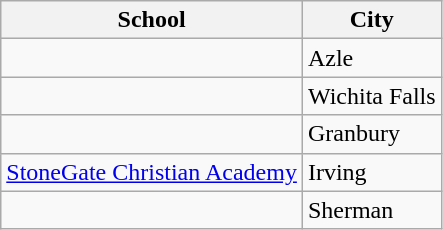<table class="wikitable">
<tr>
<th>School</th>
<th>City</th>
</tr>
<tr>
<td></td>
<td>Azle</td>
</tr>
<tr>
<td></td>
<td>Wichita Falls</td>
</tr>
<tr>
<td></td>
<td>Granbury</td>
</tr>
<tr>
<td><a href='#'>StoneGate Christian Academy</a></td>
<td>Irving</td>
</tr>
<tr>
<td></td>
<td>Sherman</td>
</tr>
</table>
